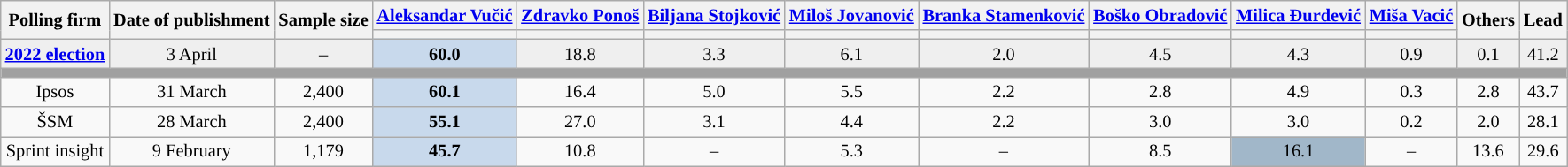<table class="wikitable" style="text-align:center; font-size:85%; line-height:16px; margin-bottom:0">
<tr>
<th rowspan="2">Polling firm</th>
<th rowspan="2">Date of publishment</th>
<th rowspan="2">Sample size</th>
<th><a href='#'>Aleksandar Vučić</a></th>
<th><a href='#'>Zdravko Ponoš</a></th>
<th><a href='#'>Biljana Stojković</a></th>
<th><a href='#'>Miloš Jovanović</a></th>
<th><a href='#'>Branka Stamenković</a></th>
<th><a href='#'>Boško Obradović</a></th>
<th><a href='#'>Milica Đurđević</a></th>
<th><a href='#'>Miša Vacić</a></th>
<th rowspan="2">Others</th>
<th rowspan="2">Lead</th>
</tr>
<tr>
<th style="background:"></th>
<th style="background:"></th>
<th style="background:"></th>
<th style="background:"></th>
<th style="background:"></th>
<th style="background:"></th>
<th style="background:"></th>
<th style="background:"></th>
</tr>
<tr style="background:#EFEFEF">
<td><strong><a href='#'>2022 election</a></strong></td>
<td>3 April</td>
<td>–</td>
<td style="background:#C8D9EC"><strong>60.0</strong></td>
<td>18.8</td>
<td>3.3</td>
<td>6.1</td>
<td>2.0</td>
<td>4.5</td>
<td>4.3</td>
<td>0.9</td>
<td>0.1</td>
<td style="background:">41.2</td>
</tr>
<tr>
<td colspan="13" style="background:#A0A0A0"></td>
</tr>
<tr>
<td>Ipsos</td>
<td>31 March</td>
<td>2,400</td>
<td style="background:#C8D9EC"><strong>60.1</strong></td>
<td>16.4</td>
<td>5.0</td>
<td>5.5</td>
<td>2.2</td>
<td>2.8</td>
<td>4.9</td>
<td>0.3</td>
<td>2.8</td>
<td style="background:">43.7</td>
</tr>
<tr>
<td>ŠSM</td>
<td>28 March</td>
<td>2,400</td>
<td style="background:#C8D9EC"><strong>55.1</strong></td>
<td>27.0</td>
<td>3.1</td>
<td>4.4</td>
<td>2.2</td>
<td>3.0</td>
<td>3.0</td>
<td>0.2</td>
<td>2.0</td>
<td style="background:">28.1</td>
</tr>
<tr>
<td>Sprint insight</td>
<td>9 February</td>
<td>1,179</td>
<td style="background:#C8D9EC"><strong>45.7</strong></td>
<td>10.8</td>
<td>–</td>
<td>5.3</td>
<td>–</td>
<td>8.5</td>
<td style="background:#A1B7C9">16.1</td>
<td>–</td>
<td>13.6</td>
<td style="background:">29.6</td>
</tr>
</table>
